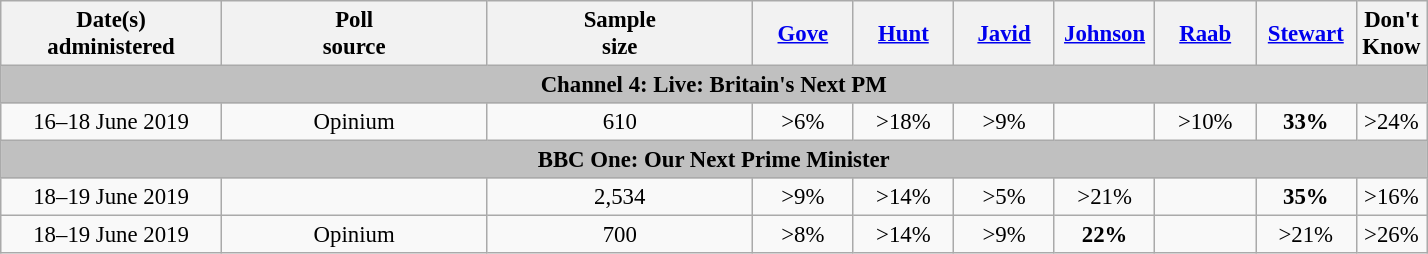<table class="wikitable" style="text-align:center;font-size:95%;line-height:18px">
<tr>
<th style="width:140px;">Date(s) <br>administered</th>
<th style="width:170px;">Poll <br>source</th>
<th style="width:170px;">Sample<br>size</th>
<th style="width:60px;"><a href='#'>Gove</a></th>
<th style="width:60px;"><a href='#'>Hunt</a></th>
<th style="width:60px;"><a href='#'>Javid</a></th>
<th style="width:60px;"><a href='#'>Johnson</a></th>
<th style="width:60px;"><a href='#'>Raab</a></th>
<th style="width:60px;"><a href='#'>Stewart</a></th>
<th style="width:40px;">Don't Know</th>
</tr>
<tr>
<td colspan="10"; style="text-align: center; background: silver"><strong>Channel 4: Live: Britain's Next PM</strong></td>
</tr>
<tr>
<td>16–18 June 2019</td>
<td>Opinium</td>
<td>610</td>
<td align="center" <----Gove---- >>6%</td>
<td align="center" <----Hunt---- >>18%</td>
<td align="center" <-----Javid----- >>9%</td>
<td></td>
<td align="center" <----Raab---- >>10%</td>
<td><strong>33%</strong></td>
<td align="center" <----DK---- >>24%</td>
</tr>
<tr>
<td colspan="10"; style="text-align: center; background: silver"><strong>BBC One: Our Next Prime Minister</strong></td>
</tr>
<tr>
<td>18–19 June 2019</td>
<td></td>
<td>2,534</td>
<td align="center" <----Gove---- >>9%</td>
<td align="center" <----Hunt---- >>14%</td>
<td align="center" <-----Javid----- >>5%</td>
<td align="center" <-----Johnson----- >>21%</td>
<td></td>
<td><strong>35%</strong></td>
<td align="center" <----DK---- >>16%</td>
</tr>
<tr>
<td>18–19 June 2019</td>
<td>Opinium</td>
<td>700</td>
<td align="center" <----Gove---- >>8%</td>
<td align="center" <----Hunt---- >>14%</td>
<td align="center" <-----Javid----- >>9%</td>
<td><strong>22%</strong></td>
<td></td>
<td align="center" <----Stewart---- >>21%</td>
<td align="center" <----DK---- >>26%</td>
</tr>
</table>
